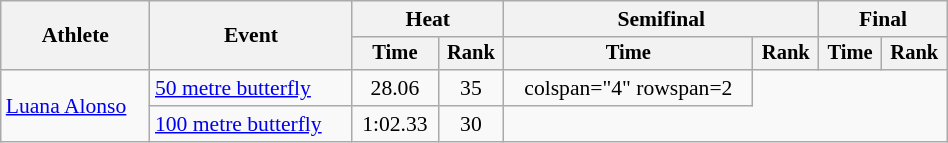<table class="wikitable" style="text-align:center; font-size:90%; width:50%;">
<tr>
<th rowspan="2">Athlete</th>
<th rowspan="2">Event</th>
<th colspan="2">Heat</th>
<th colspan="2">Semifinal</th>
<th colspan="2">Final</th>
</tr>
<tr style="font-size:95%">
<th>Time</th>
<th>Rank</th>
<th>Time</th>
<th>Rank</th>
<th>Time</th>
<th>Rank</th>
</tr>
<tr>
<td align=left rowspan=2><a href='#'>Luana Alonso</a></td>
<td align=left><a href='#'>50 metre butterfly</a></td>
<td>28.06</td>
<td>35</td>
<td>colspan="4" rowspan=2</td>
</tr>
<tr>
<td align=left><a href='#'>100 metre butterfly</a></td>
<td>1:02.33</td>
<td>30</td>
</tr>
</table>
